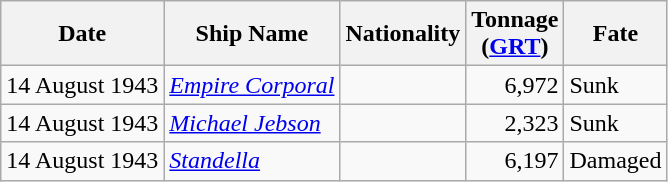<table class="wikitable sortable">
<tr>
<th>Date</th>
<th>Ship Name</th>
<th>Nationality</th>
<th>Tonnage<br>(<a href='#'>GRT</a>)</th>
<th>Fate</th>
</tr>
<tr>
<td align="right">14 August 1943</td>
<td align="left"><a href='#'><em>Empire Corporal</em></a></td>
<td align="left"></td>
<td align="right">6,972</td>
<td align="left">Sunk</td>
</tr>
<tr>
<td align="right">14 August 1943</td>
<td align="left"><a href='#'><em>Michael Jebson</em></a></td>
<td align="left"></td>
<td align="right">2,323</td>
<td align="left">Sunk</td>
</tr>
<tr>
<td align="right">14 August 1943</td>
<td align="left"><a href='#'><em>Standella</em></a></td>
<td align="left"></td>
<td align="right">6,197</td>
<td align="left">Damaged</td>
</tr>
</table>
